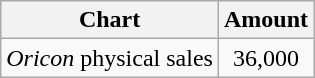<table class="wikitable">
<tr>
<th>Chart</th>
<th>Amount</th>
</tr>
<tr>
<td><em>Oricon</em> physical sales</td>
<td align="center">36,000</td>
</tr>
</table>
